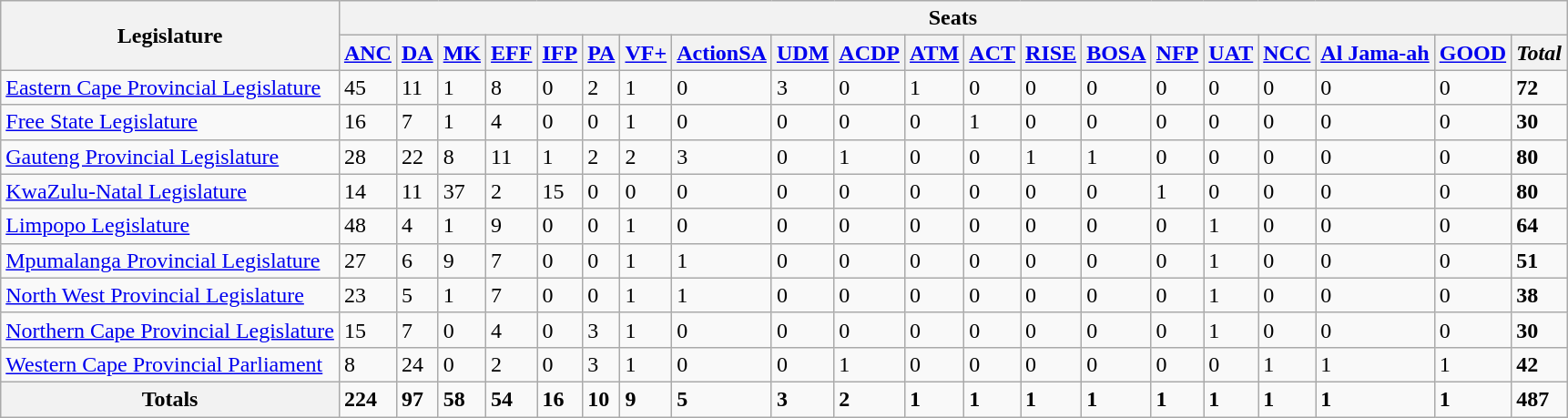<table class="wikitable">
<tr>
<th rowspan="2">Legislature</th>
<th colspan="20">Seats</th>
</tr>
<tr>
<th><a href='#'>ANC</a></th>
<th><a href='#'>DA</a></th>
<th><a href='#'>MK</a></th>
<th><a href='#'>EFF</a></th>
<th><a href='#'>IFP</a></th>
<th><a href='#'>PA</a></th>
<th><a href='#'>VF+</a></th>
<th><a href='#'>ActionSA</a></th>
<th><a href='#'>UDM</a></th>
<th><a href='#'>ACDP</a></th>
<th><a href='#'>ATM</a></th>
<th><a href='#'>	ACT</a></th>
<th><a href='#'>RISE</a></th>
<th><a href='#'>BOSA</a></th>
<th><a href='#'>NFP</a></th>
<th><a href='#'>UAT</a></th>
<th><a href='#'>NCC</a></th>
<th><a href='#'>Al Jama-ah</a></th>
<th><a href='#'>GOOD</a></th>
<th><em>Total</em></th>
</tr>
<tr>
<td><a href='#'>Eastern Cape Provincial Legislature</a></td>
<td>45</td>
<td>11</td>
<td>1</td>
<td>8</td>
<td>0</td>
<td>2</td>
<td>1</td>
<td>0</td>
<td>3</td>
<td>0</td>
<td>1</td>
<td>0</td>
<td>0</td>
<td>0</td>
<td>0</td>
<td>0</td>
<td>0</td>
<td>0</td>
<td>0</td>
<td><strong>72</strong></td>
</tr>
<tr>
<td><a href='#'>Free State Legislature</a></td>
<td>16</td>
<td>7</td>
<td>1</td>
<td>4</td>
<td>0</td>
<td>0</td>
<td>1</td>
<td>0</td>
<td>0</td>
<td>0</td>
<td>0</td>
<td>1</td>
<td>0</td>
<td>0</td>
<td>0</td>
<td>0</td>
<td>0</td>
<td>0</td>
<td>0</td>
<td><strong>30</strong></td>
</tr>
<tr>
<td><a href='#'>Gauteng Provincial Legislature</a></td>
<td>28</td>
<td>22</td>
<td>8</td>
<td>11</td>
<td>1</td>
<td>2</td>
<td>2</td>
<td>3</td>
<td>0</td>
<td>1</td>
<td>0</td>
<td>0</td>
<td>1</td>
<td>1</td>
<td>0</td>
<td>0</td>
<td>0</td>
<td>0</td>
<td>0</td>
<td><strong>80</strong></td>
</tr>
<tr>
<td><a href='#'>KwaZulu-Natal Legislature</a></td>
<td>14</td>
<td>11</td>
<td>37</td>
<td>2</td>
<td>15</td>
<td>0</td>
<td>0</td>
<td>0</td>
<td>0</td>
<td>0</td>
<td>0</td>
<td>0</td>
<td>0</td>
<td>0</td>
<td>1</td>
<td>0</td>
<td>0</td>
<td>0</td>
<td>0</td>
<td><strong>80</strong></td>
</tr>
<tr>
<td><a href='#'>Limpopo Legislature</a></td>
<td>48</td>
<td>4</td>
<td>1</td>
<td>9</td>
<td>0</td>
<td>0</td>
<td>1</td>
<td>0</td>
<td>0</td>
<td>0</td>
<td>0</td>
<td>0</td>
<td>0</td>
<td>0</td>
<td>0</td>
<td>1</td>
<td>0</td>
<td>0</td>
<td>0</td>
<td><strong>64</strong></td>
</tr>
<tr>
<td><a href='#'>Mpumalanga Provincial Legislature</a></td>
<td>27</td>
<td>6</td>
<td>9</td>
<td>7</td>
<td>0</td>
<td>0</td>
<td>1</td>
<td>1</td>
<td>0</td>
<td>0</td>
<td>0</td>
<td>0</td>
<td>0</td>
<td>0</td>
<td>0</td>
<td>1</td>
<td>0</td>
<td>0</td>
<td>0</td>
<td><strong>51</strong></td>
</tr>
<tr>
<td><a href='#'>North West Provincial Legislature</a></td>
<td>23</td>
<td>5</td>
<td>1</td>
<td>7</td>
<td>0</td>
<td>0</td>
<td>1</td>
<td>1</td>
<td>0</td>
<td>0</td>
<td>0</td>
<td>0</td>
<td>0</td>
<td>0</td>
<td>0</td>
<td>1</td>
<td>0</td>
<td>0</td>
<td>0</td>
<td><strong>38</strong></td>
</tr>
<tr>
<td><a href='#'>Northern Cape Provincial Legislature</a></td>
<td>15</td>
<td>7</td>
<td>0</td>
<td>4</td>
<td>0</td>
<td>3</td>
<td>1</td>
<td>0</td>
<td>0</td>
<td>0</td>
<td>0</td>
<td>0</td>
<td>0</td>
<td>0</td>
<td>0</td>
<td>1</td>
<td>0</td>
<td>0</td>
<td>0</td>
<td><strong>30</strong></td>
</tr>
<tr>
<td><a href='#'>Western Cape Provincial Parliament</a></td>
<td>8</td>
<td>24</td>
<td>0</td>
<td>2</td>
<td>0</td>
<td>3</td>
<td>1</td>
<td>0</td>
<td>0</td>
<td>1</td>
<td>0</td>
<td>0</td>
<td>0</td>
<td>0</td>
<td>0</td>
<td>0</td>
<td>1</td>
<td>1</td>
<td>1</td>
<td><strong>42</strong></td>
</tr>
<tr>
<th><strong>Totals</strong></th>
<td><strong>224</strong></td>
<td><strong>97</strong></td>
<td><strong>58</strong></td>
<td><strong>54</strong></td>
<td><strong>16</strong></td>
<td><strong>10</strong></td>
<td><strong>9</strong></td>
<td><strong>5</strong></td>
<td><strong>3</strong></td>
<td><strong>2</strong></td>
<td><strong>1</strong></td>
<td><strong>1</strong></td>
<td><strong>1</strong></td>
<td><strong>1</strong></td>
<td><strong>1</strong></td>
<td><strong>1</strong></td>
<td><strong>1</strong></td>
<td><strong>1</strong></td>
<td><strong>1</strong></td>
<td><strong>487</strong></td>
</tr>
</table>
